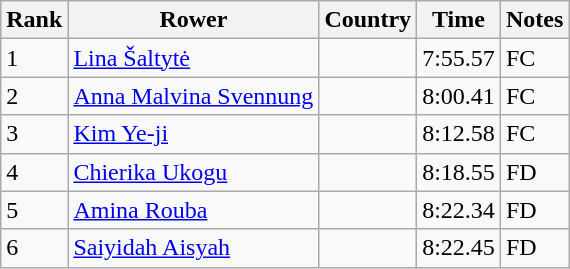<table class="wikitable">
<tr>
<th>Rank</th>
<th>Rower</th>
<th>Country</th>
<th>Time</th>
<th>Notes</th>
</tr>
<tr>
<td>1</td>
<td><a href='#'>Lina Šaltytė</a></td>
<td></td>
<td>7:55.57</td>
<td>FC</td>
</tr>
<tr>
<td>2</td>
<td><a href='#'>Anna Malvina Svennung</a></td>
<td></td>
<td>8:00.41</td>
<td>FC</td>
</tr>
<tr>
<td>3</td>
<td><a href='#'>Kim Ye-ji</a></td>
<td></td>
<td>8:12.58</td>
<td>FC</td>
</tr>
<tr>
<td>4</td>
<td><a href='#'>Chierika Ukogu</a></td>
<td></td>
<td>8:18.55</td>
<td>FD</td>
</tr>
<tr>
<td>5</td>
<td><a href='#'>Amina Rouba</a></td>
<td></td>
<td>8:22.34</td>
<td>FD</td>
</tr>
<tr>
<td>6</td>
<td><a href='#'>Saiyidah Aisyah</a></td>
<td></td>
<td>8:22.45</td>
<td>FD</td>
</tr>
</table>
